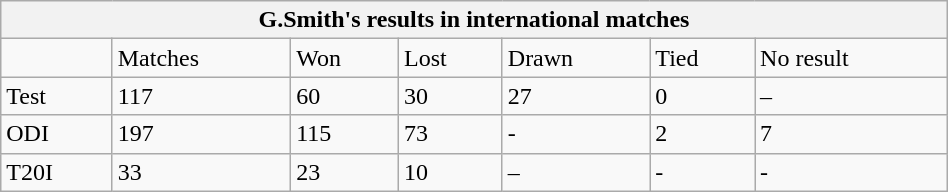<table class="wikitable" style="float:right; margin-left:1em; width:50%;">
<tr>
<th colspan="7"><strong>G.Smith's results in international matches</strong></th>
</tr>
<tr>
<td> </td>
<td>Matches</td>
<td>Won</td>
<td>Lost</td>
<td>Drawn</td>
<td>Tied</td>
<td>No result</td>
</tr>
<tr>
<td>Test</td>
<td>117</td>
<td>60</td>
<td>30</td>
<td>27</td>
<td>0</td>
<td>–</td>
</tr>
<tr>
<td>ODI</td>
<td>197</td>
<td>115</td>
<td>73</td>
<td>-</td>
<td>2</td>
<td>7</td>
</tr>
<tr>
<td>T20I</td>
<td>33</td>
<td>23</td>
<td>10</td>
<td>–</td>
<td>-</td>
<td>-</td>
</tr>
</table>
